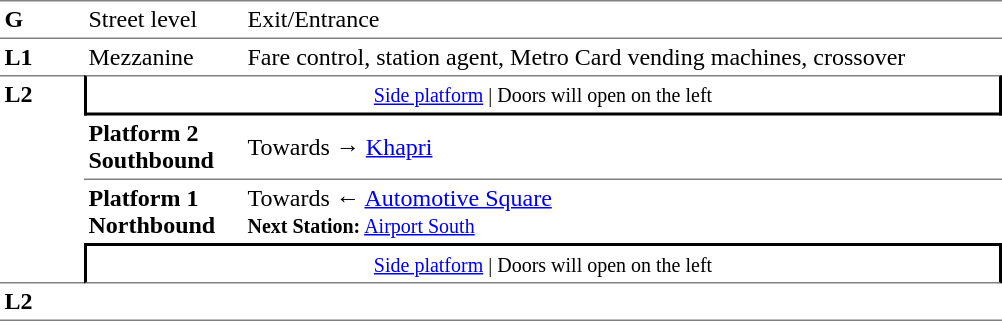<table table border=0 cellspacing=0 cellpadding=3>
<tr>
<td style="border-bottom:solid 1px grey;border-top:solid 1px grey;" width=50 valign=top><strong>G</strong></td>
<td style="border-top:solid 1px grey;border-bottom:solid 1px grey;" width=100 valign=top>Street level</td>
<td style="border-top:solid 1px grey;border-bottom:solid 1px grey;" width=500 valign=top>Exit/Entrance</td>
</tr>
<tr>
<td valign=top><strong>L1</strong></td>
<td valign=top>Mezzanine</td>
<td valign=top>Fare control, station agent, Metro Card vending machines, crossover<br></td>
</tr>
<tr>
<td style="border-top:solid 1px grey;border-bottom:solid 1px grey;" width=50 rowspan=4 valign=top><strong>L2</strong></td>
<td style="border-top:solid 1px grey;border-right:solid 2px black;border-left:solid 2px black;border-bottom:solid 2px black;text-align:center;" colspan=2><small><a href='#'>Side platform</a> | Doors will open on the left </small></td>
</tr>
<tr>
<td style="border-bottom:solid 1px grey;" width=100><span><strong>Platform 2</strong><br><strong>Southbound</strong></span></td>
<td style="border-bottom:solid 1px grey;" width=500>Towards → <a href='#'>Khapri</a></td>
</tr>
<tr>
<td><span><strong>Platform 1</strong><br><strong>Northbound</strong></span></td>
<td>Towards ← <a href='#'>Automotive Square</a><br><small><strong>Next Station:</strong> <a href='#'>Airport South</a></small></td>
</tr>
<tr>
<td style="border-top:solid 2px black;border-right:solid 2px black;border-left:solid 2px black;border-bottom:solid 1px grey;" colspan=2  align=center><small><a href='#'>Side platform</a> | Doors will open on the left </small></td>
</tr>
<tr>
<td style="border-bottom:solid 1px grey;" width=50 rowspan=2 valign=top><strong>L2</strong></td>
<td style="border-bottom:solid 1px grey;" width=100></td>
<td style="border-bottom:solid 1px grey;" width=500></td>
</tr>
<tr>
</tr>
</table>
